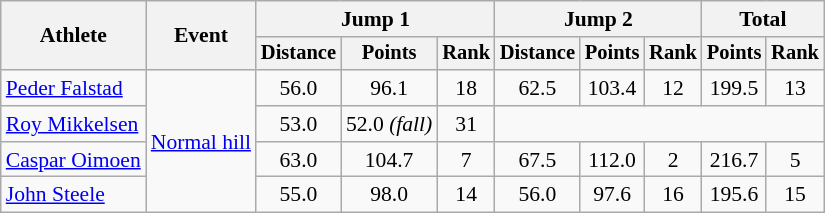<table class=wikitable style=font-size:90%;text-align:center>
<tr>
<th rowspan=2>Athlete</th>
<th rowspan=2>Event</th>
<th colspan=3>Jump 1</th>
<th colspan=3>Jump 2</th>
<th colspan=2>Total</th>
</tr>
<tr style=font-size:95%>
<th>Distance</th>
<th>Points</th>
<th>Rank</th>
<th>Distance</th>
<th>Points</th>
<th>Rank</th>
<th>Points</th>
<th>Rank</th>
</tr>
<tr>
<td align=left><a href='#'>Peder Falstad</a></td>
<td align=left rowspan=4><a href='#'>Normal hill</a></td>
<td>56.0</td>
<td>96.1</td>
<td>18</td>
<td>62.5</td>
<td>103.4</td>
<td>12</td>
<td>199.5</td>
<td>13</td>
</tr>
<tr>
<td align=left><a href='#'>Roy Mikkelsen</a></td>
<td>53.0</td>
<td>52.0 <em>(fall)</em></td>
<td>31</td>
<td colspan=5></td>
</tr>
<tr>
<td align=left><a href='#'>Caspar Oimoen</a></td>
<td>63.0</td>
<td>104.7</td>
<td>7</td>
<td>67.5</td>
<td>112.0</td>
<td>2</td>
<td>216.7</td>
<td>5</td>
</tr>
<tr>
<td align=left><a href='#'>John Steele</a></td>
<td>55.0</td>
<td>98.0</td>
<td>14</td>
<td>56.0</td>
<td>97.6</td>
<td>16</td>
<td>195.6</td>
<td>15</td>
</tr>
</table>
